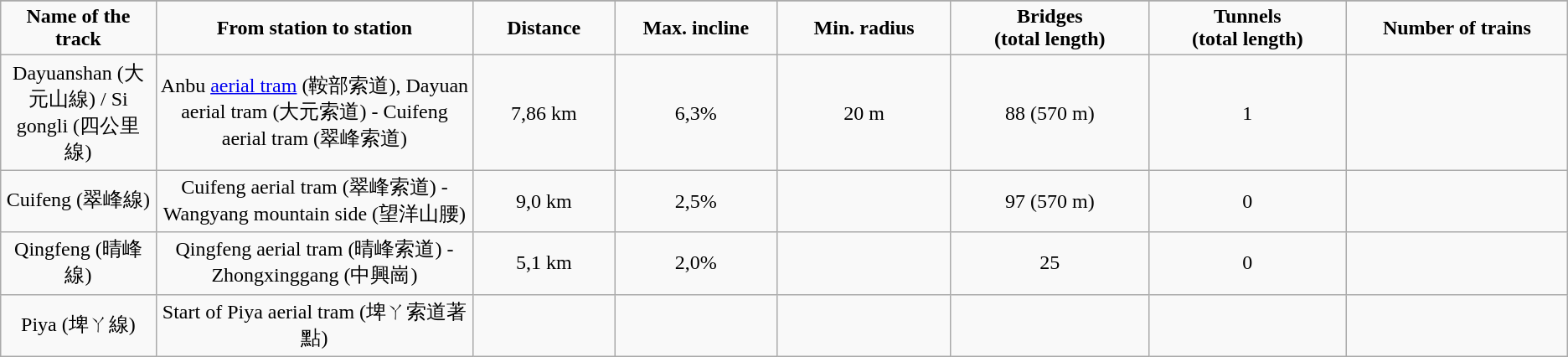<table class="wikitable">
<tr>
</tr>
<tr align=center>
<td width=120px><strong>Name of the track</strong></td>
<td width=260px><strong>From station to station</strong></td>
<td width=110px><strong>Distance</strong></td>
<td width=130px><strong>Max. incline</strong></td>
<td width=140px><strong>Min. radius</strong></td>
<td width=160px><strong>Bridges <br> (total length)</strong></td>
<td width=160px><strong>Tunnels <br> (total length)</strong></td>
<td width=180px><strong>Number of trains</strong></td>
</tr>
<tr>
<td align=center>Dayuanshan (大元山線) / Si gongli (四公里線)</td>
<td align=center>Anbu <a href='#'>aerial tram</a> (鞍部索道), Dayuan aerial tram (大元索道) - Cuifeng aerial tram (翠峰索道)</td>
<td align=center>7,86 km</td>
<td align=center>6,3%</td>
<td align=center>20 m</td>
<td align=center>88 (570 m)</td>
<td align=center>1</td>
<td align=center></td>
</tr>
<tr>
<td align=center>Cuifeng (翠峰線)</td>
<td align=center>Cuifeng aerial tram (翠峰索道) - Wangyang mountain side (望洋山腰)</td>
<td align=center>9,0 km</td>
<td align=center>2,5%</td>
<td align=center></td>
<td align=center>97 (570 m)</td>
<td align=center>0</td>
<td align=center></td>
</tr>
<tr>
<td align=center>Qingfeng (晴峰線)</td>
<td align=center>Qingfeng aerial tram (晴峰索道) - Zhongxinggang (中興崗)</td>
<td align=center>5,1 km</td>
<td align=center>2,0%</td>
<td align=center></td>
<td align=center>25</td>
<td align=center>0</td>
<td align=center></td>
</tr>
<tr>
<td align=center>Piya (埤ㄚ線)</td>
<td align=center>Start of Piya aerial tram (埤ㄚ索道著點)</td>
<td align=center></td>
<td align=center></td>
<td align=center></td>
<td align=center></td>
<td align=center></td>
<td align=center></td>
</tr>
</table>
